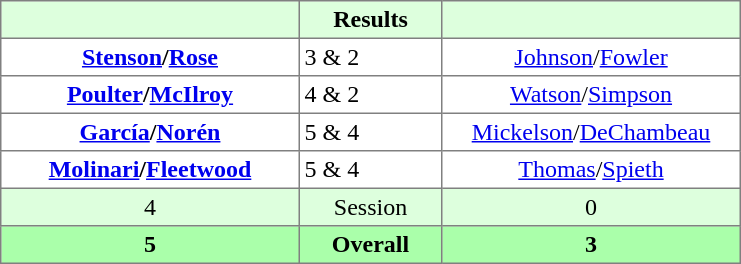<table border="1" cellpadding="3" style="border-collapse:collapse; text-align:center;">
<tr style="background:#dfd;">
<th style="width:12em;"></th>
<th style="width:5.5em;">Results</th>
<th style="width:12em;"></th>
</tr>
<tr>
<td><strong><a href='#'>Stenson</a>/<a href='#'>Rose</a></strong></td>
<td align=left> 3 & 2</td>
<td><a href='#'>Johnson</a>/<a href='#'>Fowler</a></td>
</tr>
<tr>
<td><strong><a href='#'>Poulter</a>/<a href='#'>McIlroy</a></strong></td>
<td align=left> 4 & 2</td>
<td><a href='#'>Watson</a>/<a href='#'>Simpson</a></td>
</tr>
<tr>
<td><strong><a href='#'>García</a>/<a href='#'>Norén</a></strong></td>
<td align=left> 5 & 4</td>
<td><a href='#'>Mickelson</a>/<a href='#'>DeChambeau</a></td>
</tr>
<tr>
<td><strong><a href='#'>Molinari</a>/<a href='#'>Fleetwood</a></strong></td>
<td align=left> 5 & 4</td>
<td><a href='#'>Thomas</a>/<a href='#'>Spieth</a></td>
</tr>
<tr style="background:#dfd;">
<td>4</td>
<td>Session</td>
<td>0</td>
</tr>
<tr style="background:#afa;">
<th>5</th>
<th>Overall</th>
<th>3</th>
</tr>
</table>
